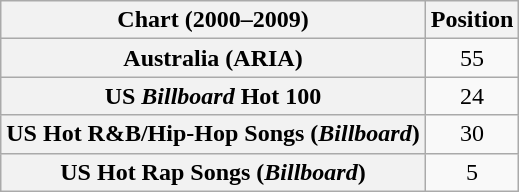<table class="wikitable sortable plainrowheaders" style="text-align:center">
<tr>
<th scope="col">Chart (2000–2009)</th>
<th scope="col">Position</th>
</tr>
<tr>
<th scope="row">Australia (ARIA)</th>
<td>55</td>
</tr>
<tr>
<th scope="row">US <em>Billboard</em> Hot 100</th>
<td>24</td>
</tr>
<tr>
<th scope="row">US Hot R&B/Hip-Hop Songs (<em>Billboard</em>)</th>
<td>30</td>
</tr>
<tr>
<th scope="row">US Hot Rap Songs (<em>Billboard</em>)</th>
<td>5</td>
</tr>
</table>
